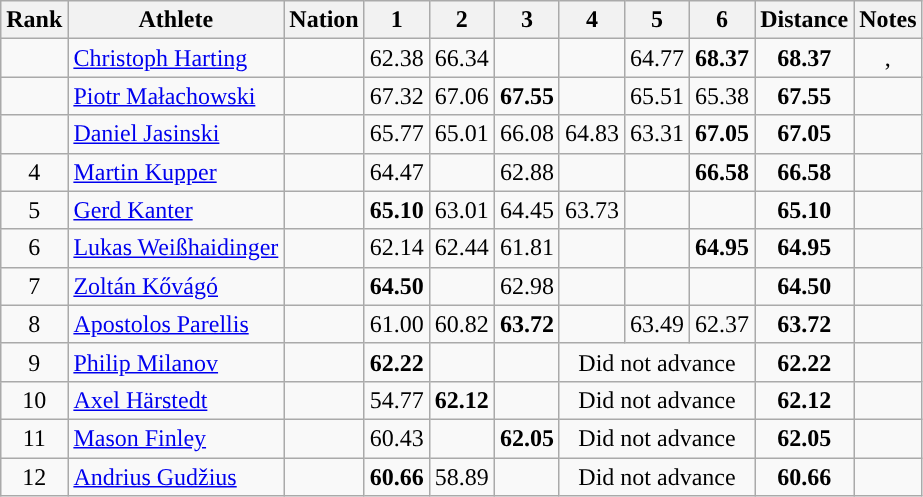<table class="wikitable sortable" style="text-align:center">
<tr>
<th>Rank</th>
<th>Athlete</th>
<th>Nation</th>
<th>1</th>
<th>2</th>
<th>3</th>
<th>4</th>
<th>5</th>
<th>6</th>
<th>Distance</th>
<th>Notes</th>
</tr>
<tr>
<td></td>
<td align="left"><a href='#'>Christoph Harting</a></td>
<td align="left"></td>
<td>62.38</td>
<td>66.34</td>
<td></td>
<td></td>
<td>64.77</td>
<td><strong>68.37</strong></td>
<td><strong>68.37</strong></td>
<td>, </td>
</tr>
<tr>
<td></td>
<td align="left"><a href='#'>Piotr Małachowski</a></td>
<td align="left"></td>
<td>67.32</td>
<td>67.06</td>
<td><strong>67.55</strong></td>
<td></td>
<td>65.51</td>
<td>65.38</td>
<td><strong>67.55</strong></td>
<td></td>
</tr>
<tr>
<td></td>
<td align="left"><a href='#'>Daniel Jasinski</a></td>
<td align="left"></td>
<td>65.77</td>
<td>65.01</td>
<td>66.08</td>
<td>64.83</td>
<td>63.31</td>
<td><strong>67.05</strong></td>
<td><strong>67.05</strong></td>
<td></td>
</tr>
<tr>
<td>4</td>
<td align="left"><a href='#'>Martin Kupper</a></td>
<td align="left"></td>
<td>64.47</td>
<td></td>
<td>62.88</td>
<td></td>
<td></td>
<td><strong>66.58</strong></td>
<td><strong>66.58</strong></td>
<td></td>
</tr>
<tr>
<td>5</td>
<td align="left"><a href='#'>Gerd Kanter</a></td>
<td align="left"></td>
<td><strong>65.10</strong></td>
<td>63.01</td>
<td>64.45</td>
<td>63.73</td>
<td></td>
<td></td>
<td><strong>65.10</strong></td>
<td></td>
</tr>
<tr>
<td>6</td>
<td align="left"><a href='#'>Lukas Weißhaidinger</a></td>
<td align="left"></td>
<td>62.14</td>
<td>62.44</td>
<td>61.81</td>
<td></td>
<td></td>
<td><strong>64.95</strong></td>
<td><strong>64.95</strong></td>
<td></td>
</tr>
<tr>
<td>7</td>
<td align="left"><a href='#'>Zoltán Kővágó</a></td>
<td align="left"></td>
<td><strong>64.50</strong></td>
<td></td>
<td>62.98</td>
<td></td>
<td></td>
<td></td>
<td><strong>64.50</strong></td>
<td></td>
</tr>
<tr>
<td>8</td>
<td align="left"><a href='#'>Apostolos Parellis</a></td>
<td align="left"></td>
<td>61.00</td>
<td>60.82</td>
<td><strong>63.72</strong></td>
<td></td>
<td>63.49</td>
<td>62.37</td>
<td><strong>63.72</strong></td>
<td></td>
</tr>
<tr>
<td>9</td>
<td align="left"><a href='#'>Philip Milanov</a></td>
<td align="left"></td>
<td><strong>62.22</strong></td>
<td></td>
<td></td>
<td colspan=3>Did not advance</td>
<td><strong>62.22</strong></td>
<td></td>
</tr>
<tr>
<td>10</td>
<td align="left"><a href='#'>Axel Härstedt</a></td>
<td align="left"></td>
<td>54.77</td>
<td><strong>62.12</strong></td>
<td></td>
<td colspan=3>Did not advance</td>
<td><strong>62.12</strong></td>
<td></td>
</tr>
<tr>
<td>11</td>
<td align="left"><a href='#'>Mason Finley</a></td>
<td align="left"></td>
<td>60.43</td>
<td></td>
<td><strong>62.05</strong></td>
<td colspan=3>Did not advance</td>
<td><strong>62.05</strong></td>
<td></td>
</tr>
<tr>
<td>12</td>
<td align="left"><a href='#'>Andrius Gudžius</a></td>
<td align="left"></td>
<td><strong>60.66</strong></td>
<td>58.89</td>
<td></td>
<td colspan=3>Did not advance</td>
<td><strong>60.66</strong></td>
<td></td>
</tr>
</table>
